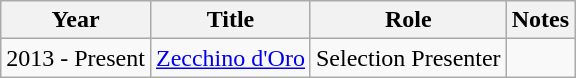<table class="wikitable">
<tr>
<th>Year</th>
<th>Title</th>
<th>Role</th>
<th>Notes</th>
</tr>
<tr>
<td>2013 - Present</td>
<td><a href='#'>Zecchino d'Oro</a></td>
<td>Selection Presenter</td>
<td></td>
</tr>
</table>
